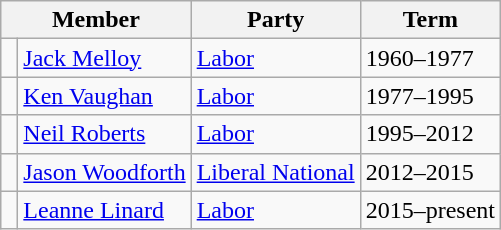<table class="wikitable">
<tr>
<th colspan="2">Member</th>
<th>Party</th>
<th>Term</th>
</tr>
<tr>
<td> </td>
<td><a href='#'>Jack Melloy</a></td>
<td><a href='#'>Labor</a></td>
<td>1960–1977</td>
</tr>
<tr>
<td> </td>
<td><a href='#'>Ken Vaughan</a></td>
<td><a href='#'>Labor</a></td>
<td>1977–1995</td>
</tr>
<tr>
<td> </td>
<td><a href='#'>Neil Roberts</a></td>
<td><a href='#'>Labor</a></td>
<td>1995–2012</td>
</tr>
<tr>
<td> </td>
<td><a href='#'>Jason Woodforth</a></td>
<td><a href='#'>Liberal National</a></td>
<td>2012–2015</td>
</tr>
<tr>
<td> </td>
<td><a href='#'>Leanne Linard</a></td>
<td><a href='#'>Labor</a></td>
<td>2015–present</td>
</tr>
</table>
